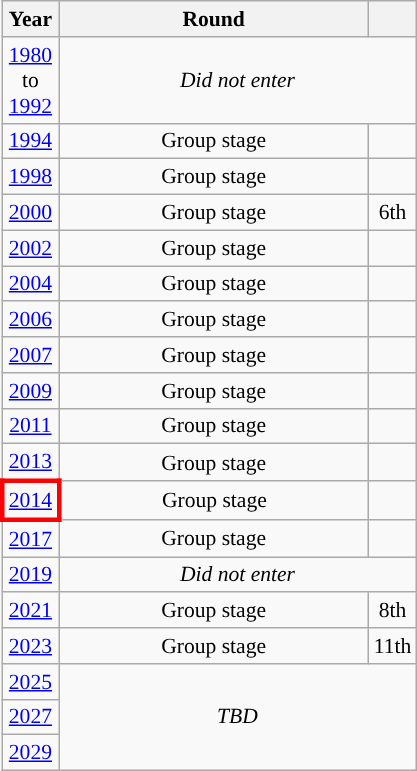<table class="wikitable" style="text-align: center; font-size:90%">
<tr>
<th>Year</th>
<th style="width:200px">Round</th>
<th></th>
</tr>
<tr>
<td><a href='#'>1980</a><br>to<br><a href='#'>1992</a></td>
<td colspan="2"><em>Did not enter</em></td>
</tr>
<tr>
<td><a href='#'>1994</a></td>
<td>Group stage</td>
<td></td>
</tr>
<tr>
<td><a href='#'>1998</a></td>
<td>Group stage</td>
<td></td>
</tr>
<tr>
<td><a href='#'>2000</a></td>
<td>Group stage</td>
<td>6th</td>
</tr>
<tr>
<td><a href='#'>2002</a></td>
<td>Group stage</td>
<td></td>
</tr>
<tr>
<td><a href='#'>2004</a></td>
<td>Group stage</td>
<td></td>
</tr>
<tr>
<td><a href='#'>2006</a></td>
<td>Group stage</td>
<td></td>
</tr>
<tr>
<td><a href='#'>2007</a></td>
<td>Group stage</td>
<td></td>
</tr>
<tr>
<td><a href='#'>2009</a></td>
<td>Group stage</td>
<td></td>
</tr>
<tr>
<td><a href='#'>2011</a></td>
<td>Group stage</td>
<td></td>
</tr>
<tr>
<td><a href='#'>2013</a></td>
<td>Group stage</td>
<td></td>
</tr>
<tr>
<td style="border: 3px solid red"><a href='#'>2014</a></td>
<td>Group stage</td>
<td></td>
</tr>
<tr>
<td><a href='#'>2017</a></td>
<td>Group stage</td>
<td></td>
</tr>
<tr>
<td><a href='#'>2019</a></td>
<td colspan="2"><em>Did not enter</em></td>
</tr>
<tr>
<td><a href='#'>2021</a></td>
<td>Group stage</td>
<td>8th</td>
</tr>
<tr>
<td><a href='#'>2023</a></td>
<td>Group stage</td>
<td>11th</td>
</tr>
<tr>
<td><a href='#'>2025</a></td>
<td colspan="2" rowspan="3"><em>TBD</em></td>
</tr>
<tr>
<td><a href='#'>2027</a></td>
</tr>
<tr>
<td><a href='#'>2029</a></td>
</tr>
</table>
